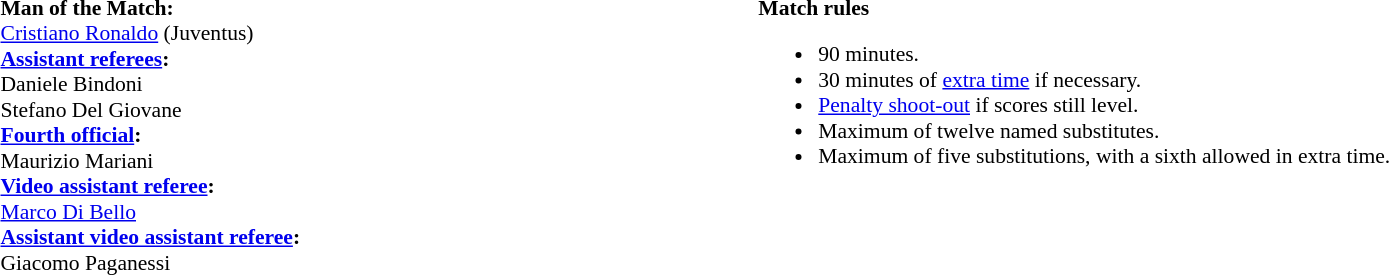<table style="width:100%; font-size:90%;">
<tr>
<td style="width:40%; vertical-align:top;"><br><strong>Man of the Match:</strong>
<br><a href='#'>Cristiano Ronaldo</a> (Juventus)<br><strong><a href='#'>Assistant referees</a>:</strong>
<br>Daniele Bindoni
<br>Stefano Del Giovane
<br><strong><a href='#'>Fourth official</a>:</strong>
<br>Maurizio Mariani
<br><strong><a href='#'>Video assistant referee</a>:</strong>
<br><a href='#'>Marco Di Bello</a>
<br><strong><a href='#'>Assistant video assistant referee</a>:</strong>
<br>Giacomo Paganessi</td>
<td style="width:60%; vertical-align:top;"><br><strong>Match rules</strong><ul><li>90 minutes.</li><li>30 minutes of <a href='#'>extra time</a> if necessary.</li><li><a href='#'>Penalty shoot-out</a> if scores still level.</li><li>Maximum of twelve named substitutes.</li><li>Maximum of five substitutions, with a sixth allowed in extra time.</li></ul></td>
</tr>
</table>
